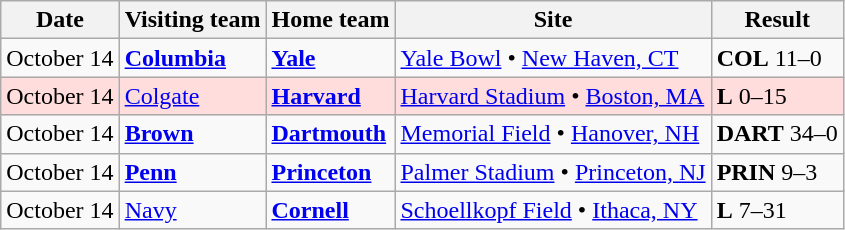<table class="wikitable">
<tr>
<th>Date</th>
<th>Visiting team</th>
<th>Home team</th>
<th>Site</th>
<th>Result</th>
</tr>
<tr>
<td>October 14</td>
<td><strong><a href='#'>Columbia</a></strong></td>
<td><strong><a href='#'>Yale</a></strong></td>
<td><a href='#'>Yale Bowl</a> • <a href='#'>New Haven, CT</a></td>
<td><strong>COL</strong> 11–0</td>
</tr>
<tr style="background:#FFDDDD;">
<td>October 14</td>
<td><a href='#'>Colgate</a></td>
<td><strong><a href='#'>Harvard</a></strong></td>
<td><a href='#'>Harvard Stadium</a> • <a href='#'>Boston, MA</a></td>
<td><strong>L</strong> 0–15</td>
</tr>
<tr>
<td>October 14</td>
<td><strong><a href='#'>Brown</a></strong></td>
<td><strong><a href='#'>Dartmouth</a></strong></td>
<td><a href='#'>Memorial Field</a> • <a href='#'>Hanover, NH</a></td>
<td><strong>DART</strong> 34–0</td>
</tr>
<tr>
<td>October 14</td>
<td><strong><a href='#'>Penn</a></strong></td>
<td><strong><a href='#'>Princeton</a></strong></td>
<td><a href='#'>Palmer Stadium</a> • <a href='#'>Princeton, NJ</a></td>
<td><strong>PRIN</strong> 9–3</td>
</tr>
<tr>
<td>October 14</td>
<td><a href='#'>Navy</a></td>
<td><strong><a href='#'>Cornell</a></strong></td>
<td><a href='#'>Schoellkopf Field</a> • <a href='#'>Ithaca, NY</a></td>
<td><strong>L</strong> 7–31</td>
</tr>
</table>
